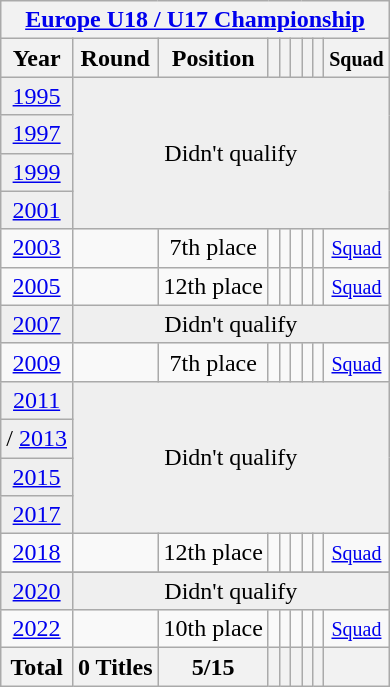<table class="wikitable" style="text-align: center;">
<tr>
<th colspan=9><a href='#'>Europe U18 / U17 Championship</a></th>
</tr>
<tr>
<th>Year</th>
<th>Round</th>
<th>Position</th>
<th></th>
<th></th>
<th></th>
<th></th>
<th></th>
<th><small>Squad</small></th>
</tr>
<tr bgcolor="efefef">
<td> <a href='#'>1995</a></td>
<td colspan="9" rowspan="4">Didn't qualify</td>
</tr>
<tr bgcolor="efefef">
<td> <a href='#'>1997</a></td>
</tr>
<tr bgcolor="efefef">
<td> <a href='#'>1999</a></td>
</tr>
<tr bgcolor="efefef">
<td> <a href='#'>2001</a></td>
</tr>
<tr>
<td> <a href='#'>2003</a></td>
<td></td>
<td>7th place</td>
<td></td>
<td></td>
<td></td>
<td></td>
<td></td>
<td><small> <a href='#'>Squad</a></small></td>
</tr>
<tr>
<td> <a href='#'>2005</a></td>
<td></td>
<td>12th place</td>
<td></td>
<td></td>
<td></td>
<td></td>
<td></td>
<td><small> <a href='#'>Squad</a></small></td>
</tr>
<tr bgcolor="efefef">
<td> <a href='#'>2007</a></td>
<td colspan="8">Didn't qualify</td>
</tr>
<tr>
<td> <a href='#'>2009</a></td>
<td></td>
<td>7th place</td>
<td></td>
<td></td>
<td></td>
<td></td>
<td></td>
<td><small> <a href='#'>Squad</a></small></td>
</tr>
<tr bgcolor="efefef">
<td> <a href='#'>2011</a></td>
<td colspan="8" rowspan="4">Didn't qualify</td>
</tr>
<tr bgcolor="efefef">
<td>/ <a href='#'>2013</a></td>
</tr>
<tr bgcolor="efefef">
<td> <a href='#'>2015</a></td>
</tr>
<tr bgcolor="efefef">
<td> <a href='#'>2017</a></td>
</tr>
<tr>
<td> <a href='#'>2018</a></td>
<td></td>
<td>12th place</td>
<td></td>
<td></td>
<td></td>
<td></td>
<td></td>
<td><small> <a href='#'>Squad</a></small></td>
</tr>
<tr>
</tr>
<tr bgcolor="efefef">
<td> <a href='#'>2020</a></td>
<td colspan=8 rowspan="1">Didn't qualify</td>
</tr>
<tr>
<td> <a href='#'>2022</a></td>
<td></td>
<td>10th place</td>
<td></td>
<td></td>
<td></td>
<td></td>
<td></td>
<td><small> <a href='#'>Squad</a></small></td>
</tr>
<tr>
<th>Total</th>
<th>0 Titles</th>
<th>5/15</th>
<th></th>
<th></th>
<th></th>
<th></th>
<th></th>
<th></th>
</tr>
</table>
